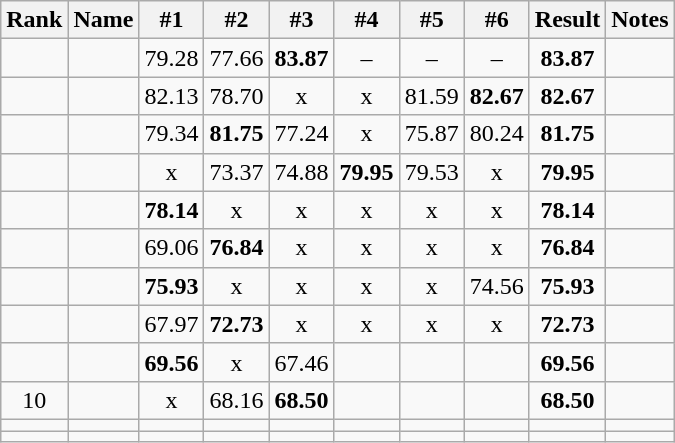<table class="wikitable sortable" style="text-align:center">
<tr>
<th>Rank</th>
<th>Name</th>
<th>#1</th>
<th>#2</th>
<th>#3</th>
<th>#4</th>
<th>#5</th>
<th>#6</th>
<th>Result</th>
<th>Notes</th>
</tr>
<tr>
<td></td>
<td align="left"></td>
<td>79.28</td>
<td>77.66</td>
<td><strong>83.87</strong></td>
<td>–</td>
<td>–</td>
<td>–</td>
<td><strong>83.87</strong></td>
<td></td>
</tr>
<tr>
<td></td>
<td align="left"></td>
<td>82.13</td>
<td>78.70</td>
<td>x</td>
<td>x</td>
<td>81.59</td>
<td><strong>82.67</strong></td>
<td><strong>82.67</strong></td>
<td></td>
</tr>
<tr>
<td></td>
<td align="left"></td>
<td>79.34</td>
<td><strong>81.75</strong></td>
<td>77.24</td>
<td>x</td>
<td>75.87</td>
<td>80.24</td>
<td><strong>81.75</strong></td>
<td></td>
</tr>
<tr>
<td></td>
<td align="left"></td>
<td>x</td>
<td>73.37</td>
<td>74.88</td>
<td><strong>79.95</strong></td>
<td>79.53</td>
<td>x</td>
<td><strong>79.95</strong></td>
<td></td>
</tr>
<tr>
<td></td>
<td align="left"></td>
<td><strong>78.14</strong></td>
<td>x</td>
<td>x</td>
<td>x</td>
<td>x</td>
<td>x</td>
<td><strong>78.14</strong></td>
<td></td>
</tr>
<tr>
<td></td>
<td align="left"></td>
<td>69.06</td>
<td><strong>76.84</strong></td>
<td>x</td>
<td>x</td>
<td>x</td>
<td>x</td>
<td><strong>76.84</strong></td>
<td></td>
</tr>
<tr>
<td></td>
<td align="left"></td>
<td><strong>75.93</strong></td>
<td>x</td>
<td>x</td>
<td>x</td>
<td>x</td>
<td>74.56</td>
<td><strong>75.93</strong></td>
<td></td>
</tr>
<tr>
<td></td>
<td align="left"></td>
<td>67.97</td>
<td><strong>72.73</strong></td>
<td>x</td>
<td>x</td>
<td>x</td>
<td>x</td>
<td><strong>72.73</strong></td>
<td></td>
</tr>
<tr>
<td></td>
<td align="left"></td>
<td><strong>69.56</strong></td>
<td>x</td>
<td>67.46</td>
<td></td>
<td></td>
<td></td>
<td><strong>69.56</strong></td>
<td></td>
</tr>
<tr>
<td>10</td>
<td align="left"></td>
<td>x</td>
<td>68.16</td>
<td><strong>68.50</strong></td>
<td></td>
<td></td>
<td></td>
<td><strong>68.50</strong></td>
<td></td>
</tr>
<tr>
<td></td>
<td align="left"></td>
<td></td>
<td></td>
<td></td>
<td></td>
<td></td>
<td></td>
<td><strong></strong></td>
<td></td>
</tr>
<tr>
<td></td>
<td align="left"></td>
<td></td>
<td></td>
<td></td>
<td></td>
<td></td>
<td></td>
<td><strong></strong></td>
<td></td>
</tr>
</table>
